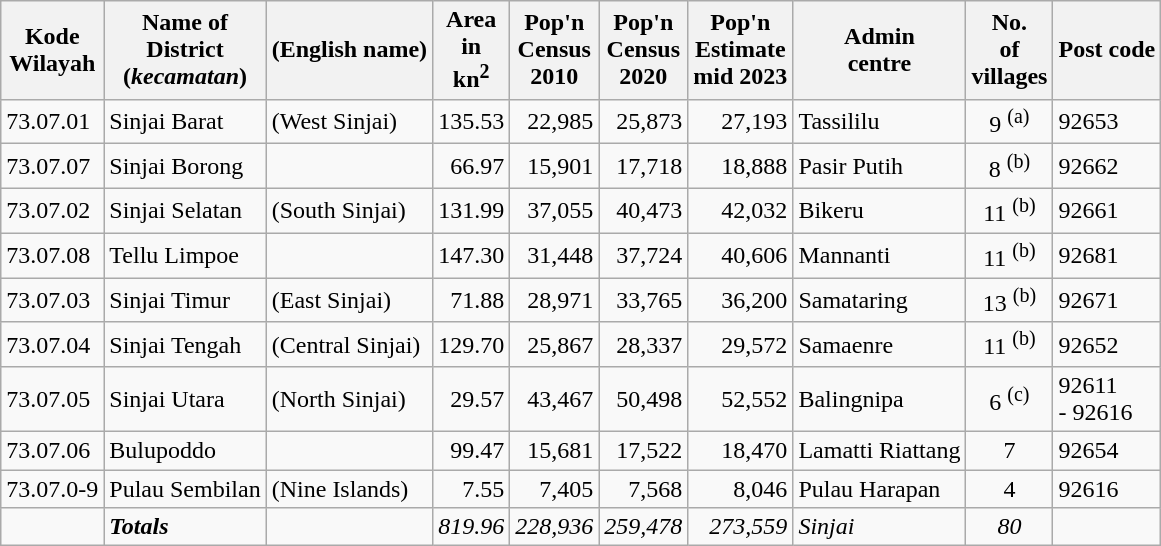<table class="sortable wikitable">
<tr>
<th>Kode <br>Wilayah</th>
<th>Name of<br>District<br>(<em>kecamatan</em>)</th>
<th>(English name)</th>
<th>Area<br>in<br>kn<sup>2</sup></th>
<th>Pop'n<br>Census<br>2010</th>
<th>Pop'n<br>Census<br>2020</th>
<th>Pop'n<br>Estimate<br>mid 2023</th>
<th>Admin<br>centre</th>
<th>No.<br>of<br>villages</th>
<th>Post code</th>
</tr>
<tr>
<td>73.07.01</td>
<td>Sinjai Barat</td>
<td>(West Sinjai)</td>
<td align="right">135.53</td>
<td align="right">22,985</td>
<td align="right">25,873</td>
<td align="right">27,193</td>
<td>Tassililu</td>
<td align="center">9 <sup>(a)</sup></td>
<td>92653</td>
</tr>
<tr>
<td>73.07.07</td>
<td>Sinjai Borong</td>
<td></td>
<td align="right">66.97</td>
<td align="right">15,901</td>
<td align="right">17,718</td>
<td align="right">18,888</td>
<td>Pasir Putih</td>
<td align="center">8 <sup>(b)</sup></td>
<td>92662</td>
</tr>
<tr>
<td>73.07.02</td>
<td>Sinjai Selatan</td>
<td>(South Sinjai)</td>
<td align="right">131.99</td>
<td align="right">37,055</td>
<td align="right">40,473</td>
<td align="right">42,032</td>
<td>Bikeru</td>
<td align="center">11 <sup>(b)</sup></td>
<td>92661</td>
</tr>
<tr>
<td>73.07.08</td>
<td>Tellu Limpoe</td>
<td></td>
<td align="right">147.30</td>
<td align="right">31,448</td>
<td align="right">37,724</td>
<td align="right">40,606</td>
<td>Mannanti</td>
<td align="center">11 <sup>(b)</sup></td>
<td>92681</td>
</tr>
<tr>
<td>73.07.03</td>
<td>Sinjai Timur</td>
<td>(East Sinjai)</td>
<td align="right">71.88</td>
<td align="right">28,971</td>
<td align="right">33,765</td>
<td align="right">36,200</td>
<td>Samataring</td>
<td align="center">13 <sup>(b)</sup></td>
<td>92671</td>
</tr>
<tr>
<td>73.07.04</td>
<td>Sinjai Tengah</td>
<td>(Central Sinjai)</td>
<td align="right">129.70</td>
<td align="right">25,867</td>
<td align="right">28,337</td>
<td align="right">29,572</td>
<td>Samaenre</td>
<td align="center">11 <sup>(b)</sup></td>
<td>92652</td>
</tr>
<tr>
<td>73.07.05</td>
<td>Sinjai Utara</td>
<td>(North Sinjai)</td>
<td align="right">29.57</td>
<td align="right">43,467</td>
<td align="right">50,498</td>
<td align="right">52,552</td>
<td>Balingnipa</td>
<td align="center">6 <sup>(c)</sup></td>
<td>92611 <br>- 92616</td>
</tr>
<tr>
<td>73.07.06</td>
<td>Bulupoddo</td>
<td></td>
<td align="right">99.47</td>
<td align="right">15,681</td>
<td align="right">17,522</td>
<td align="right">18,470</td>
<td>Lamatti Riattang</td>
<td align="center">7</td>
<td>92654</td>
</tr>
<tr>
<td>73.07.0-9</td>
<td>Pulau Sembilan</td>
<td>(Nine Islands)</td>
<td align="right">7.55</td>
<td align="right">7,405</td>
<td align="right">7,568</td>
<td align="right">8,046</td>
<td>Pulau Harapan</td>
<td align="center">4</td>
<td>92616</td>
</tr>
<tr>
<td></td>
<td><strong><em>Totals</em></strong></td>
<td></td>
<td align="right"><em>819.96</em></td>
<td align="right"><em>228,936</em></td>
<td align="right"><em>259,478</em></td>
<td align="right"><em>273,559</em></td>
<td><em>Sinjai</em></td>
<td align="center"><em>80</em></td>
<td></td>
</tr>
</table>
